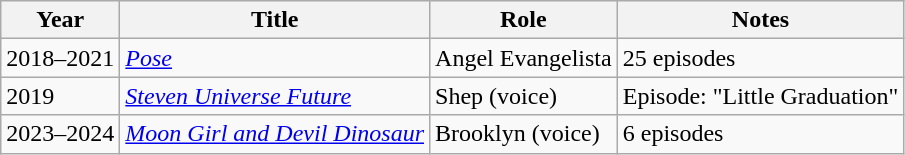<table class="wikitable sortable">
<tr>
<th>Year</th>
<th>Title</th>
<th>Role</th>
<th class="unsortable">Notes</th>
</tr>
<tr>
<td>2018–2021</td>
<td><em><a href='#'>Pose</a></em></td>
<td>Angel Evangelista</td>
<td>25 episodes</td>
</tr>
<tr>
<td>2019</td>
<td><em><a href='#'>Steven Universe Future</a></em></td>
<td>Shep (voice)</td>
<td>Episode: "Little Graduation"</td>
</tr>
<tr>
<td>2023–2024</td>
<td><em><a href='#'>Moon Girl and Devil Dinosaur</a></em></td>
<td>Brooklyn (voice)</td>
<td>6 episodes</td>
</tr>
</table>
